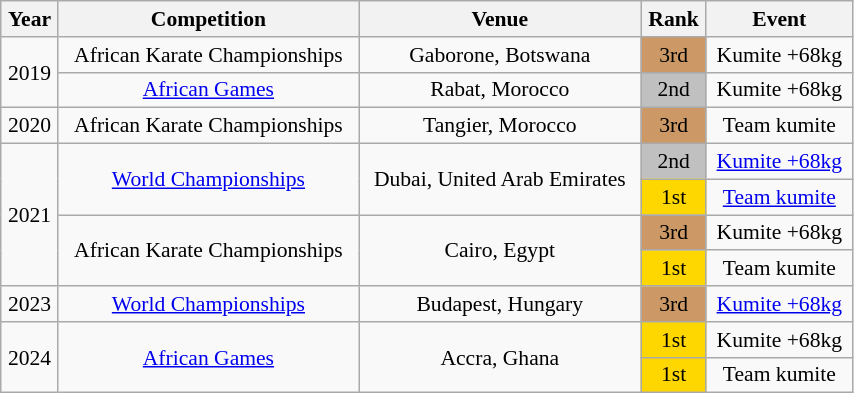<table class="wikitable sortable" width=45% style="font-size:90%; text-align:center;">
<tr>
<th>Year</th>
<th>Competition</th>
<th>Venue</th>
<th>Rank</th>
<th>Event</th>
</tr>
<tr>
<td rowspan=2>2019</td>
<td>African Karate Championships</td>
<td>Gaborone, Botswana</td>
<td bgcolor="cc9966">3rd</td>
<td>Kumite +68kg</td>
</tr>
<tr>
<td><a href='#'>African Games</a></td>
<td>Rabat, Morocco</td>
<td bgcolor="silver">2nd</td>
<td>Kumite +68kg</td>
</tr>
<tr>
<td>2020</td>
<td>African Karate Championships</td>
<td>Tangier, Morocco</td>
<td bgcolor="cc9966">3rd</td>
<td>Team kumite</td>
</tr>
<tr>
<td rowspan=4>2021</td>
<td rowspan=2><a href='#'>World Championships</a></td>
<td rowspan=2>Dubai, United Arab Emirates</td>
<td bgcolor="silver">2nd</td>
<td><a href='#'>Kumite +68kg</a></td>
</tr>
<tr>
<td bgcolor="gold">1st</td>
<td><a href='#'>Team kumite</a></td>
</tr>
<tr>
<td rowspan=2>African Karate Championships</td>
<td rowspan=2>Cairo, Egypt</td>
<td bgcolor="cc9966">3rd</td>
<td>Kumite +68kg</td>
</tr>
<tr>
<td bgcolor="gold">1st</td>
<td>Team kumite</td>
</tr>
<tr>
<td>2023</td>
<td><a href='#'>World Championships</a></td>
<td>Budapest, Hungary</td>
<td bgcolor="cc9966">3rd</td>
<td><a href='#'>Kumite +68kg</a></td>
</tr>
<tr>
<td rowspan=2>2024</td>
<td rowspan=2><a href='#'>African Games</a></td>
<td rowspan=2>Accra, Ghana</td>
<td bgcolor="gold">1st</td>
<td>Kumite +68kg</td>
</tr>
<tr>
<td bgcolor="gold">1st</td>
<td>Team kumite</td>
</tr>
</table>
